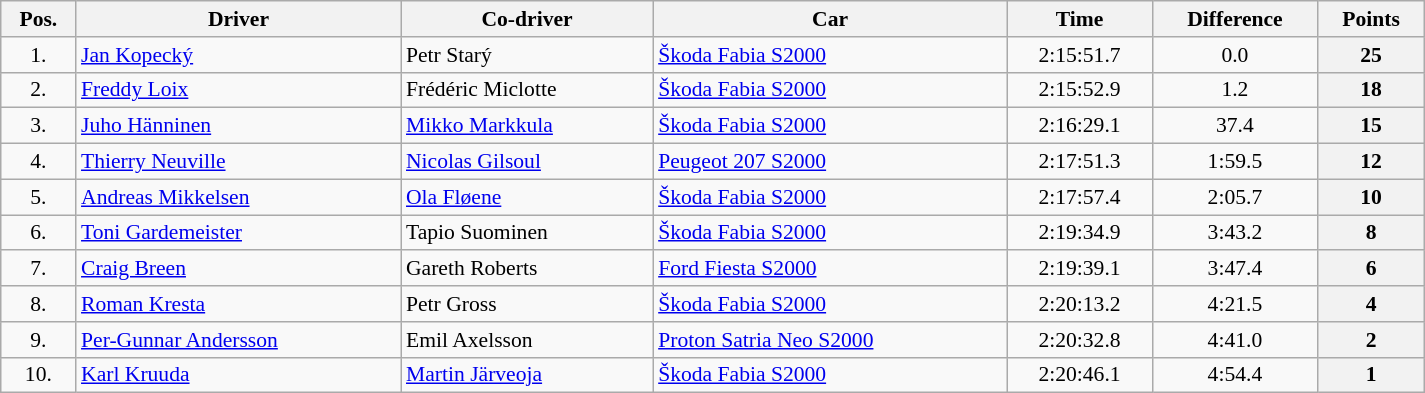<table class="wikitable" width="100%" style="text-align: center; font-size: 90%; max-width: 950px;">
<tr>
<th>Pos.</th>
<th>Driver</th>
<th>Co-driver</th>
<th>Car</th>
<th>Time</th>
<th>Difference</th>
<th>Points</th>
</tr>
<tr>
<td>1.</td>
<td align="left"> <a href='#'>Jan Kopecký</a></td>
<td align="left"> Petr Starý</td>
<td align="left"><a href='#'>Škoda Fabia S2000</a></td>
<td>2:15:51.7</td>
<td>0.0</td>
<th>25</th>
</tr>
<tr>
<td>2.</td>
<td align="left"> <a href='#'>Freddy Loix</a></td>
<td align="left"> Frédéric Miclotte</td>
<td align="left"><a href='#'>Škoda Fabia S2000</a></td>
<td>2:15:52.9</td>
<td>1.2</td>
<th>18</th>
</tr>
<tr>
<td>3.</td>
<td align="left"> <a href='#'>Juho Hänninen</a></td>
<td align="left"> <a href='#'>Mikko Markkula</a></td>
<td align="left"><a href='#'>Škoda Fabia S2000</a></td>
<td>2:16:29.1</td>
<td>37.4</td>
<th>15</th>
</tr>
<tr>
<td>4.</td>
<td align="left"> <a href='#'>Thierry Neuville</a></td>
<td align="left"> <a href='#'>Nicolas Gilsoul</a></td>
<td align="left"><a href='#'>Peugeot 207 S2000</a></td>
<td>2:17:51.3</td>
<td>1:59.5</td>
<th>12</th>
</tr>
<tr>
<td>5.</td>
<td align="left"> <a href='#'>Andreas Mikkelsen</a></td>
<td align="left"> <a href='#'>Ola Fløene</a></td>
<td align="left"><a href='#'>Škoda Fabia S2000</a></td>
<td>2:17:57.4</td>
<td>2:05.7</td>
<th>10</th>
</tr>
<tr>
<td>6.</td>
<td align="left"> <a href='#'>Toni Gardemeister</a></td>
<td align="left"> Tapio Suominen</td>
<td align="left"><a href='#'>Škoda Fabia S2000</a></td>
<td>2:19:34.9</td>
<td>3:43.2</td>
<th>8</th>
</tr>
<tr>
<td>7.</td>
<td align="left"> <a href='#'>Craig Breen</a></td>
<td align="left"> Gareth Roberts</td>
<td align="left"><a href='#'>Ford Fiesta S2000</a></td>
<td>2:19:39.1</td>
<td>3:47.4</td>
<th>6</th>
</tr>
<tr>
<td>8.</td>
<td align="left"> <a href='#'>Roman Kresta</a></td>
<td align="left"> Petr Gross</td>
<td align="left"><a href='#'>Škoda Fabia S2000</a></td>
<td>2:20:13.2</td>
<td>4:21.5</td>
<th>4</th>
</tr>
<tr>
<td>9.</td>
<td align="left"> <a href='#'>Per-Gunnar Andersson</a></td>
<td align="left"> Emil Axelsson</td>
<td align="left"><a href='#'>Proton Satria Neo S2000</a></td>
<td>2:20:32.8</td>
<td>4:41.0</td>
<th>2</th>
</tr>
<tr>
<td>10.</td>
<td align="left"> <a href='#'>Karl Kruuda</a></td>
<td align="left"> <a href='#'>Martin Järveoja</a></td>
<td align="left"><a href='#'>Škoda Fabia S2000</a></td>
<td>2:20:46.1</td>
<td>4:54.4</td>
<th>1</th>
</tr>
</table>
